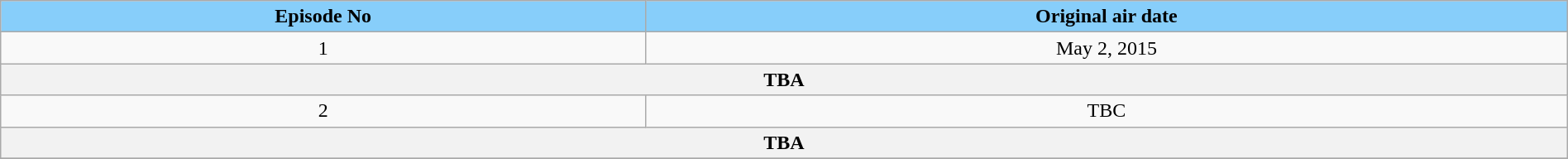<table class="wikitable plainrowheaders" style="text-align:center; width:100%">
<tr>
<th scope="col" style="background:#87CEFA">Episode No</th>
<th scope="col" style="background:#87CEFA">Original air date</th>
</tr>
<tr>
<td>1</td>
<td scope="row">May 2, 2015</td>
</tr>
<tr>
<th scope="row" colspan="2">TBA</th>
</tr>
<tr>
<td>2</td>
<td scope="row">TBC</td>
</tr>
<tr>
<th scope="row" colspan="2">TBA</th>
</tr>
<tr>
</tr>
</table>
